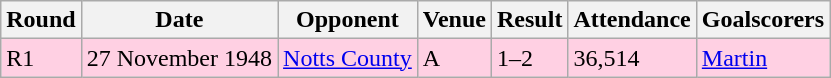<table class="wikitable">
<tr>
<th>Round</th>
<th>Date</th>
<th>Opponent</th>
<th>Venue</th>
<th>Result</th>
<th>Attendance</th>
<th>Goalscorers</th>
</tr>
<tr style="background-color: #ffd0e3;">
<td>R1</td>
<td>27 November 1948</td>
<td><a href='#'>Notts County</a></td>
<td>A</td>
<td>1–2</td>
<td>36,514</td>
<td><a href='#'>Martin</a></td>
</tr>
</table>
